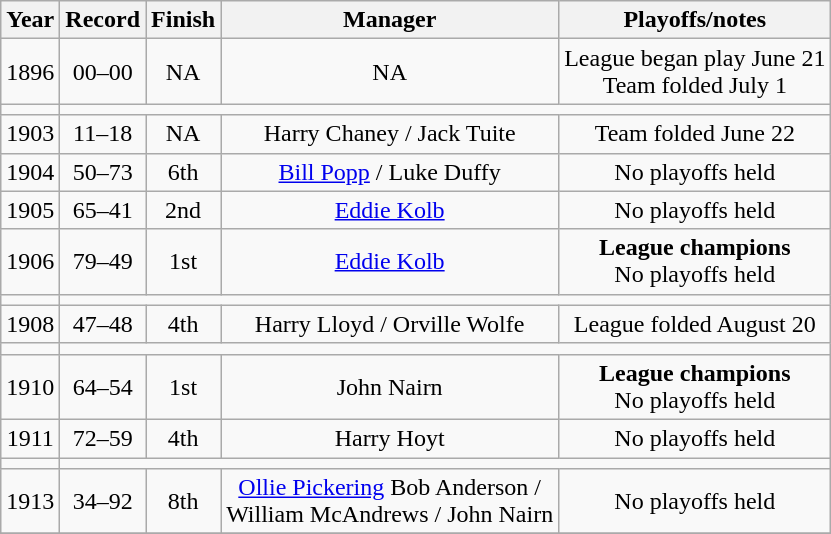<table class="wikitable">
<tr>
<th>Year</th>
<th>Record</th>
<th>Finish</th>
<th>Manager</th>
<th>Playoffs/notes</th>
</tr>
<tr align=center>
<td>1896</td>
<td>00–00</td>
<td>NA</td>
<td>NA</td>
<td>League began play June 21<br>Team folded July 1</td>
</tr>
<tr align=center>
<td></td>
</tr>
<tr align=center>
<td>1903</td>
<td>11–18</td>
<td>NA</td>
<td>Harry Chaney / Jack Tuite</td>
<td>Team folded June 22</td>
</tr>
<tr align=center>
<td>1904</td>
<td>50–73</td>
<td>6th</td>
<td><a href='#'>Bill Popp</a> / Luke Duffy</td>
<td>No playoffs held</td>
</tr>
<tr align=center>
<td>1905</td>
<td>65–41</td>
<td>2nd</td>
<td><a href='#'>Eddie Kolb</a></td>
<td>No playoffs held</td>
</tr>
<tr align=center>
<td>1906</td>
<td>79–49</td>
<td>1st</td>
<td><a href='#'>Eddie Kolb</a></td>
<td><strong>League champions</strong><br>No playoffs held</td>
</tr>
<tr align=center>
<td></td>
</tr>
<tr align=center>
<td>1908</td>
<td>47–48</td>
<td>4th</td>
<td>Harry Lloyd / Orville Wolfe</td>
<td>League folded August 20</td>
</tr>
<tr align=center>
<td></td>
</tr>
<tr align=center>
<td>1910</td>
<td>64–54</td>
<td>1st</td>
<td>John Nairn</td>
<td><strong>League champions</strong><br>No playoffs held</td>
</tr>
<tr align=center>
<td>1911</td>
<td>72–59</td>
<td>4th</td>
<td>Harry Hoyt</td>
<td>No playoffs held</td>
</tr>
<tr align=center>
<td></td>
</tr>
<tr align=center>
<td>1913</td>
<td>34–92</td>
<td>8th</td>
<td><a href='#'>Ollie Pickering</a> Bob Anderson /<br> William McAndrews / John Nairn</td>
<td>No playoffs held</td>
</tr>
<tr align=center>
</tr>
</table>
